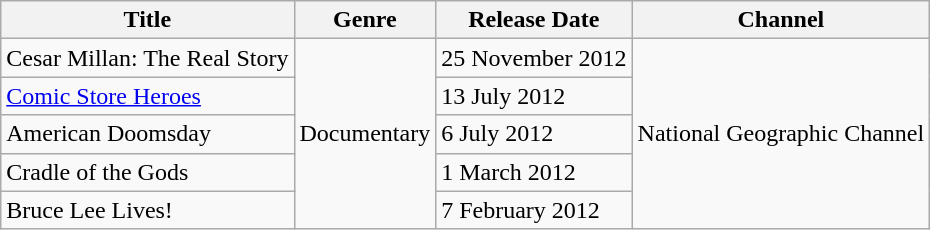<table class="wikitable sortable">
<tr>
<th>Title</th>
<th>Genre</th>
<th>Release Date</th>
<th>Channel</th>
</tr>
<tr>
<td>Cesar Millan: The Real Story</td>
<td rowspan="10">Documentary</td>
<td>25 November 2012</td>
<td rowspan="5">National Geographic Channel</td>
</tr>
<tr>
<td><a href='#'>Comic Store Heroes</a></td>
<td>13 July 2012</td>
</tr>
<tr>
<td>American Doomsday</td>
<td>6 July 2012</td>
</tr>
<tr>
<td>Cradle of the Gods</td>
<td>1 March 2012</td>
</tr>
<tr>
<td>Bruce Lee Lives!</td>
<td>7 February 2012</td>
</tr>
</table>
